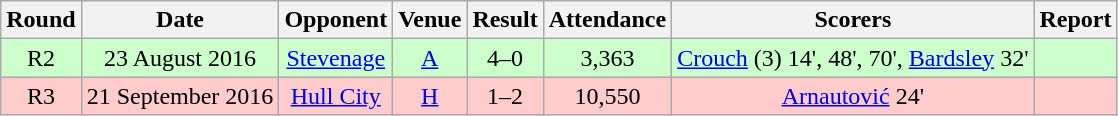<table class="wikitable" style="font-size:100%; text-align:center">
<tr>
<th>Round</th>
<th>Date</th>
<th>Opponent</th>
<th>Venue</th>
<th>Result</th>
<th>Attendance</th>
<th>Scorers</th>
<th>Report</th>
</tr>
<tr bgcolor=CCFFCC>
<td>R2</td>
<td>23 August 2016</td>
<td><a href='#'>Stevenage</a></td>
<td><a href='#'>A</a></td>
<td>4–0</td>
<td>3,363</td>
<td><a href='#'>Crouch</a> (3) 14', 48', 70', <a href='#'>Bardsley</a> 32'</td>
<td></td>
</tr>
<tr bgcolor=FFCCCC>
<td>R3</td>
<td>21 September 2016</td>
<td><a href='#'>Hull City</a></td>
<td><a href='#'>H</a></td>
<td>1–2</td>
<td>10,550</td>
<td><a href='#'>Arnautović</a> 24'</td>
<td></td>
</tr>
</table>
